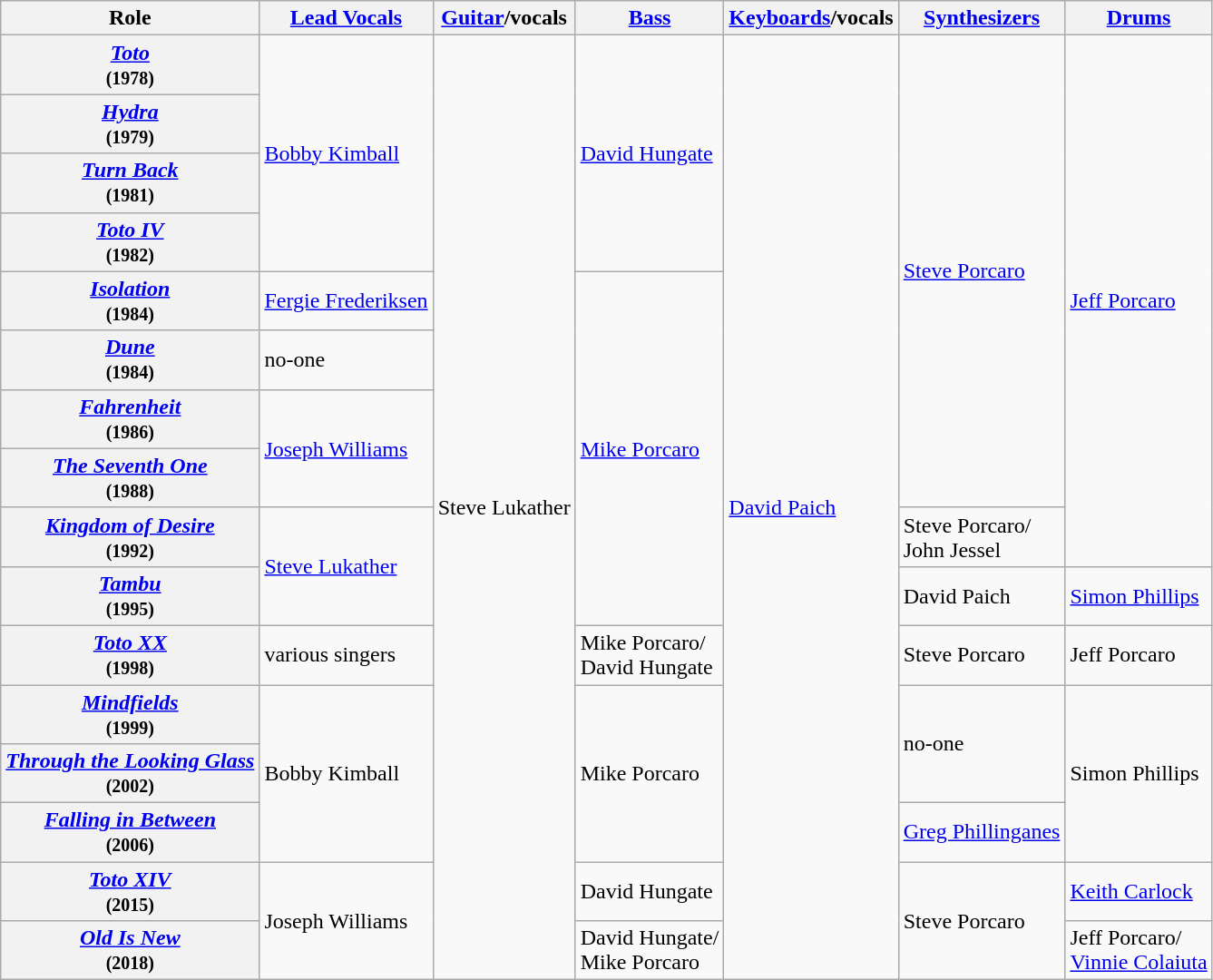<table class="wikitable">
<tr>
<th>Role</th>
<th style="text-align:center; "><a href='#'>Lead Vocals</a></th>
<th style="text-align:center; "><a href='#'>Guitar</a>/vocals</th>
<th style="text-align:center; "><a href='#'>Bass</a></th>
<th style="text-align:center; "><a href='#'>Keyboards</a>/vocals</th>
<th style="text-align:center; "><a href='#'>Synthesizers</a></th>
<th style="text-align:center; "><a href='#'>Drums</a></th>
</tr>
<tr>
<th><em><a href='#'>Toto</a></em><br><small>(1978)</small></th>
<td rowspan="4"><a href='#'>Bobby Kimball</a></td>
<td rowspan="16">Steve Lukather</td>
<td rowspan="4"><a href='#'>David Hungate</a></td>
<td rowspan="16"><a href='#'>David Paich</a></td>
<td rowspan="8"><a href='#'>Steve Porcaro</a></td>
<td rowspan="9"><a href='#'>Jeff Porcaro</a></td>
</tr>
<tr>
<th><em><a href='#'>Hydra</a></em><br><small>(1979)</small></th>
</tr>
<tr>
<th><em><a href='#'>Turn Back</a></em><br><small>(1981)</small></th>
</tr>
<tr>
<th><em><a href='#'>Toto IV</a></em><br><small>(1982)</small></th>
</tr>
<tr>
<th><em><a href='#'>Isolation</a></em><br><small>(1984)</small></th>
<td colspan="1"><a href='#'>Fergie Frederiksen</a></td>
<td rowspan="6"><a href='#'>Mike Porcaro</a></td>
</tr>
<tr>
<th><em><a href='#'>Dune</a></em><br><small>(1984)</small></th>
<td colspan="1">no-one</td>
</tr>
<tr>
<th><em><a href='#'>Fahrenheit</a></em><br><small>(1986)</small></th>
<td rowspan="2"><a href='#'>Joseph Williams</a></td>
</tr>
<tr>
<th><em><a href='#'>The Seventh One</a></em><br><small>(1988)</small></th>
</tr>
<tr>
<th><em><a href='#'>Kingdom of Desire</a></em><br><small>(1992)</small></th>
<td rowspan="2"><a href='#'>Steve Lukather</a></td>
<td colspan="1">Steve Porcaro/<br>John Jessel</td>
</tr>
<tr>
<th><em><a href='#'>Tambu</a></em><br><small>(1995)</small></th>
<td colspan="1">David Paich</td>
<td colspan="1"><a href='#'>Simon Phillips</a></td>
</tr>
<tr>
<th><em><a href='#'>Toto XX</a></em><br><small>(1998)</small></th>
<td colspan="1">various singers</td>
<td colspan="1">Mike Porcaro/<br>David Hungate</td>
<td colspan="1">Steve Porcaro</td>
<td colspan="1">Jeff Porcaro</td>
</tr>
<tr>
<th><em><a href='#'>Mindfields</a></em><br><small>(1999)</small></th>
<td rowspan="3">Bobby Kimball</td>
<td rowspan="3">Mike Porcaro</td>
<td rowspan="2">no-one</td>
<td rowspan="3">Simon Phillips</td>
</tr>
<tr>
<th><em><a href='#'>Through the Looking Glass</a></em><br><small>(2002)</small></th>
</tr>
<tr>
<th><em><a href='#'>Falling in Between</a></em><br><small>(2006)</small></th>
<td colspan="1"><a href='#'>Greg Phillinganes</a></td>
</tr>
<tr>
<th><em><a href='#'>Toto XIV</a></em><br><small>(2015)</small></th>
<td rowspan="2">Joseph Williams</td>
<td colspan="1">David Hungate</td>
<td rowspan="2">Steve Porcaro</td>
<td colspan="1"><a href='#'>Keith Carlock</a></td>
</tr>
<tr>
<th><em><a href='#'>Old Is New</a></em><br><small>(2018)</small></th>
<td colspan="1">David Hungate/<br>Mike Porcaro</td>
<td colspan="1">Jeff Porcaro/<br><a href='#'>Vinnie Colaiuta</a></td>
</tr>
</table>
